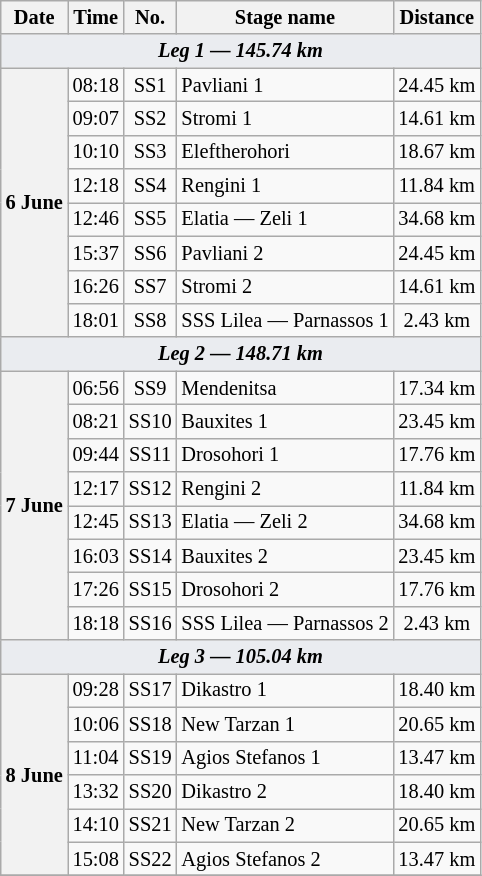<table class="wikitable" style="font-size: 85%;">
<tr>
<th>Date</th>
<th>Time</th>
<th>No.</th>
<th>Stage name</th>
<th>Distance</th>
</tr>
<tr>
<td style="background-color:#EAECF0; text-align:center" colspan="5"><strong><em>Leg 1 — 145.74 km</em></strong></td>
</tr>
<tr>
<th rowspan="8">6 June</th>
<td align="center">08:18</td>
<td align="center">SS1</td>
<td>Pavliani 1</td>
<td align="center">24.45 km</td>
</tr>
<tr>
<td align="center">09:07</td>
<td align="center">SS2</td>
<td>Stromi 1</td>
<td align="center">14.61 km</td>
</tr>
<tr>
<td align="center">10:10</td>
<td align="center">SS3</td>
<td>Eleftherohori</td>
<td align="center">18.67 km</td>
</tr>
<tr>
<td align="center">12:18</td>
<td align="center">SS4</td>
<td>Rengini 1</td>
<td align="center">11.84 km</td>
</tr>
<tr>
<td align="center">12:46</td>
<td align="center">SS5</td>
<td>Elatia — Zeli 1</td>
<td align="center">34.68 km</td>
</tr>
<tr>
<td align="center">15:37</td>
<td align="center">SS6</td>
<td>Pavliani 2</td>
<td align="center">24.45 km</td>
</tr>
<tr>
<td align="center">16:26</td>
<td align="center">SS7</td>
<td>Stromi 2</td>
<td align="center">14.61 km</td>
</tr>
<tr>
<td align="center">18:01</td>
<td align="center">SS8</td>
<td>SSS Lilea — Parnassos 1</td>
<td align="center">2.43 km</td>
</tr>
<tr>
<td style="background-color:#EAECF0; text-align:center" colspan="5"><strong><em>Leg 2 — 148.71 km</em></strong></td>
</tr>
<tr>
<th rowspan="8">7 June</th>
<td align="center">06:56</td>
<td align="center">SS9</td>
<td>Mendenitsa</td>
<td align="center">17.34 km</td>
</tr>
<tr>
<td align="center">08:21</td>
<td align="center">SS10</td>
<td>Bauxites 1</td>
<td align="center">23.45 km</td>
</tr>
<tr>
<td align="center">09:44</td>
<td align="center">SS11</td>
<td>Drosohori 1</td>
<td align="center">17.76 km</td>
</tr>
<tr>
<td align="center">12:17</td>
<td align="center">SS12</td>
<td>Rengini 2</td>
<td align="center">11.84 km</td>
</tr>
<tr>
<td align="center">12:45</td>
<td align="center">SS13</td>
<td>Elatia — Zeli 2</td>
<td align="center">34.68 km</td>
</tr>
<tr>
<td align="center">16:03</td>
<td align="center">SS14</td>
<td>Bauxites 2</td>
<td align="center">23.45 km</td>
</tr>
<tr>
<td align="center">17:26</td>
<td align="center">SS15</td>
<td>Drosohori 2</td>
<td align="center">17.76 km</td>
</tr>
<tr>
<td align="center">18:18</td>
<td align="center">SS16</td>
<td>SSS Lilea — Parnassos 2</td>
<td align="center">2.43 km</td>
</tr>
<tr>
<td style="background-color:#EAECF0; text-align:center" colspan="5"><strong><em>Leg 3 — 105.04 km</em></strong></td>
</tr>
<tr>
<th rowspan="6">8 June</th>
<td align="center">09:28</td>
<td align="center">SS17</td>
<td>Dikastro 1</td>
<td align="center">18.40 km</td>
</tr>
<tr>
<td align="center">10:06</td>
<td align="center">SS18</td>
<td>New Tarzan 1</td>
<td align="center">20.65 km</td>
</tr>
<tr>
<td align="center">11:04</td>
<td align="center">SS19</td>
<td>Agios Stefanos 1</td>
<td align="center">13.47 km</td>
</tr>
<tr>
<td align="center">13:32</td>
<td align="center">SS20</td>
<td>Dikastro 2</td>
<td align="center">18.40 km</td>
</tr>
<tr>
<td align="center">14:10</td>
<td align="center">SS21</td>
<td>New Tarzan 2</td>
<td align="center">20.65 km</td>
</tr>
<tr>
<td align="center">15:08</td>
<td align="center">SS22</td>
<td>Agios Stefanos 2</td>
<td align="center">13.47 km</td>
</tr>
<tr>
</tr>
</table>
